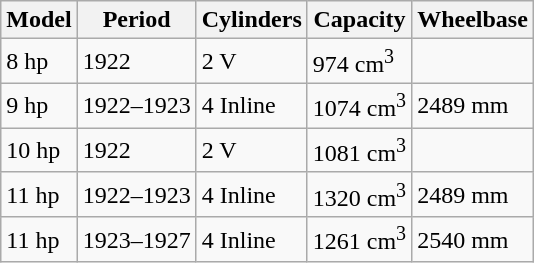<table class="wikitable">
<tr>
<th>Model</th>
<th>Period</th>
<th>Cylinders</th>
<th>Capacity</th>
<th>Wheelbase</th>
</tr>
<tr>
<td>8 hp</td>
<td>1922</td>
<td>2 V</td>
<td>974 cm<sup>3</sup></td>
<td></td>
</tr>
<tr>
<td>9 hp</td>
<td>1922–1923</td>
<td>4 Inline</td>
<td>1074 cm<sup>3</sup></td>
<td>2489 mm</td>
</tr>
<tr>
<td>10 hp</td>
<td>1922</td>
<td>2 V</td>
<td>1081 cm<sup>3</sup></td>
<td></td>
</tr>
<tr>
<td>11 hp</td>
<td>1922–1923</td>
<td>4 Inline</td>
<td>1320 cm<sup>3</sup></td>
<td>2489 mm</td>
</tr>
<tr>
<td>11 hp</td>
<td>1923–1927</td>
<td>4 Inline</td>
<td>1261 cm<sup>3</sup></td>
<td>2540 mm</td>
</tr>
</table>
